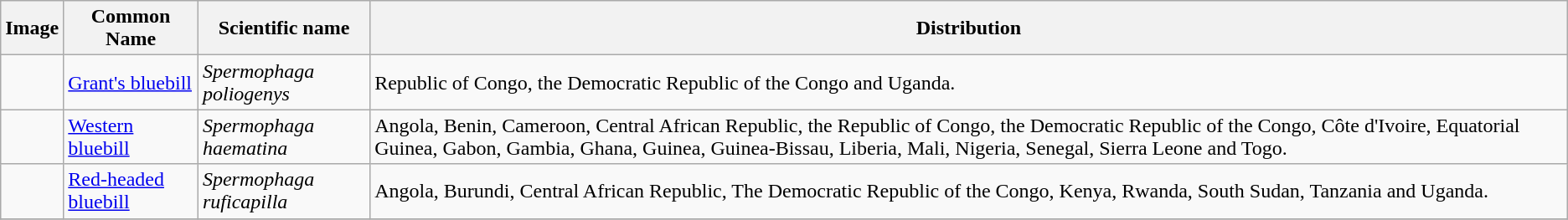<table class="wikitable">
<tr>
<th>Image</th>
<th>Common Name</th>
<th>Scientific name</th>
<th>Distribution</th>
</tr>
<tr>
<td></td>
<td><a href='#'>Grant's bluebill</a></td>
<td><em>Spermophaga poliogenys</em></td>
<td>Republic of Congo, the Democratic Republic of the Congo and Uganda.</td>
</tr>
<tr>
<td></td>
<td><a href='#'>Western bluebill</a></td>
<td><em>Spermophaga haematina</em></td>
<td>Angola, Benin, Cameroon, Central African Republic, the Republic of Congo, the Democratic Republic of the Congo, Côte d'Ivoire, Equatorial Guinea, Gabon, Gambia, Ghana, Guinea, Guinea-Bissau, Liberia, Mali, Nigeria, Senegal, Sierra Leone and Togo.</td>
</tr>
<tr>
<td></td>
<td><a href='#'>Red-headed bluebill</a></td>
<td><em>Spermophaga ruficapilla</em></td>
<td>Angola, Burundi, Central African Republic, The Democratic Republic of the Congo, Kenya, Rwanda, South Sudan, Tanzania and Uganda.</td>
</tr>
<tr>
</tr>
</table>
